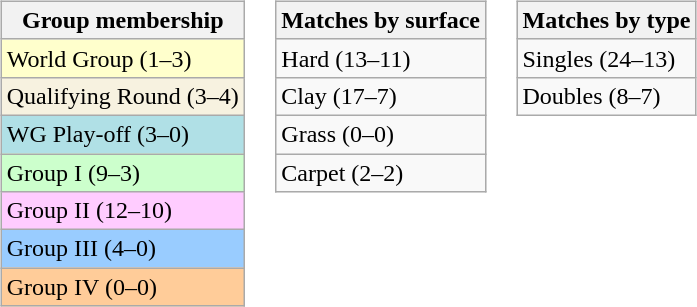<table>
<tr valign=top>
<td><br><table class=wikitable>
<tr>
<th>Group membership</th>
</tr>
<tr bgcolor=#FFFFCC>
<td>World Group (1–3)</td>
</tr>
<tr bgcolor=#F7F2E0>
<td>Qualifying Round (3–4)</td>
</tr>
<tr style="background:#B0E0E6;">
<td>WG Play-off (3–0)</td>
</tr>
<tr bgcolor=#CCFFCC>
<td>Group I (9–3)</td>
</tr>
<tr bgcolor=#FFCCFF>
<td>Group II (12–10)</td>
</tr>
<tr bgcolor=#99CCFF>
<td>Group III (4–0)</td>
</tr>
<tr bgcolor=#FFCC99>
<td>Group IV (0–0)</td>
</tr>
</table>
</td>
<td><br><table class=wikitable>
<tr>
<th>Matches by surface</th>
</tr>
<tr>
<td>Hard (13–11)</td>
</tr>
<tr>
<td>Clay (17–7)</td>
</tr>
<tr>
<td>Grass (0–0)</td>
</tr>
<tr>
<td>Carpet (2–2)</td>
</tr>
</table>
</td>
<td><br><table class=wikitable>
<tr>
<th>Matches by type</th>
</tr>
<tr>
<td>Singles (24–13)</td>
</tr>
<tr>
<td>Doubles (8–7)</td>
</tr>
</table>
</td>
</tr>
</table>
